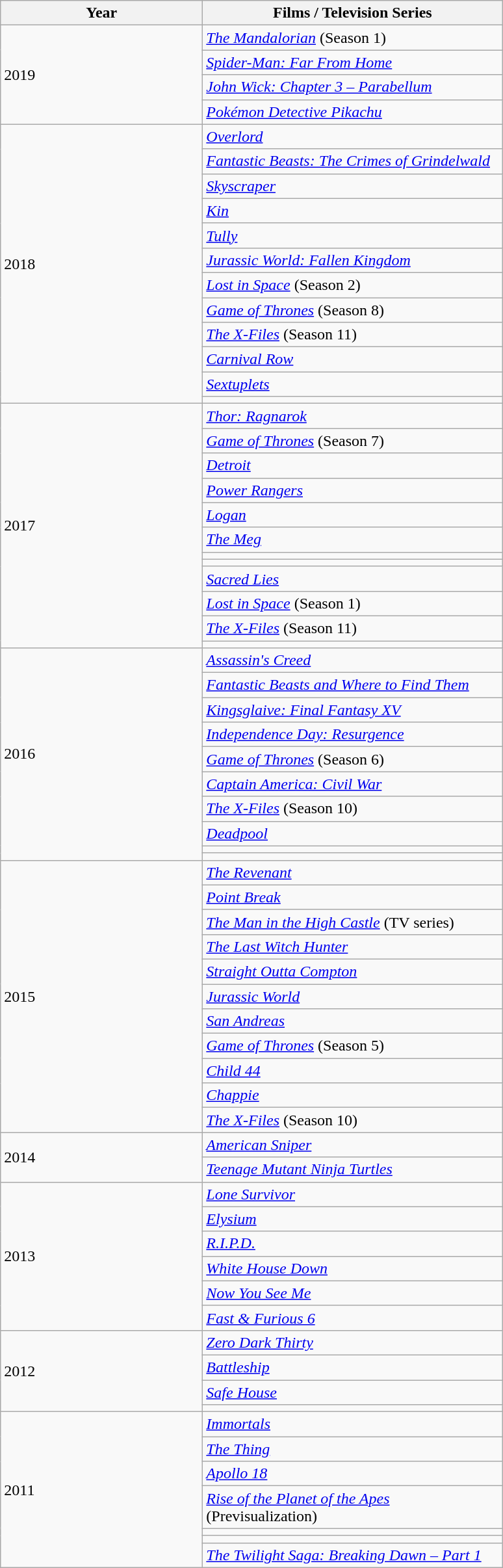<table class="wikitable sortable">
<tr>
<th scope="col" style="width: 200px;">Year</th>
<th scope="col" style="width: 300px;">Films / Television Series</th>
</tr>
<tr>
<td colspan="1" rowspan="4">2019</td>
<td><em><a href='#'>The Mandalorian</a></em> (Season 1)</td>
</tr>
<tr>
<td><em><a href='#'>Spider-Man: Far From Home</a></em></td>
</tr>
<tr>
<td><em><a href='#'>John Wick: Chapter 3 – Parabellum</a></em></td>
</tr>
<tr>
<td><em><a href='#'>Pokémon Detective Pikachu</a></em></td>
</tr>
<tr>
<td rowspan="12">2018</td>
<td><em><a href='#'>Overlord</a></em></td>
</tr>
<tr>
<td><em><a href='#'>Fantastic Beasts: The Crimes of Grindelwald</a></em></td>
</tr>
<tr>
<td><em><a href='#'>Skyscraper</a></em></td>
</tr>
<tr>
<td><em><a href='#'>Kin</a></em></td>
</tr>
<tr>
<td><em><a href='#'>Tully</a></em></td>
</tr>
<tr>
<td><em><a href='#'>Jurassic World: Fallen Kingdom</a></em></td>
</tr>
<tr>
<td><em><a href='#'>Lost in Space</a></em> (Season 2)</td>
</tr>
<tr>
<td><em><a href='#'>Game of Thrones</a></em> (Season 8)</td>
</tr>
<tr>
<td><em><a href='#'>The X-Files</a></em> (Season 11)</td>
</tr>
<tr>
<td><em><a href='#'>Carnival Row</a></em></td>
</tr>
<tr>
<td><em><a href='#'>Sextuplets</a></em></td>
</tr>
<tr>
<td><em> </em></td>
</tr>
<tr>
<td rowspan="12">2017</td>
<td><em><a href='#'>Thor: Ragnarok</a></em></td>
</tr>
<tr>
<td><em><a href='#'>Game of Thrones</a></em> (Season 7)</td>
</tr>
<tr>
<td><em><a href='#'>Detroit</a></em></td>
</tr>
<tr>
<td><em><a href='#'>Power Rangers</a></em></td>
</tr>
<tr>
<td><em><a href='#'>Logan</a></em></td>
</tr>
<tr>
<td><em><a href='#'>The Meg</a></em></td>
</tr>
<tr>
<td><em></em></td>
</tr>
<tr>
<td><em></em></td>
</tr>
<tr>
<td><em><a href='#'>Sacred Lies</a></em></td>
</tr>
<tr>
<td><em><a href='#'>Lost in Space</a></em> (Season 1)</td>
</tr>
<tr>
<td><em><a href='#'>The X-Files</a></em> (Season 11)</td>
</tr>
<tr>
<td><em></em></td>
</tr>
<tr>
<td rowspan="10">2016</td>
<td><em><a href='#'>Assassin's Creed</a></em></td>
</tr>
<tr>
<td><em><a href='#'>Fantastic Beasts and Where to Find Them</a></em></td>
</tr>
<tr>
<td><em><a href='#'>Kingsglaive: Final Fantasy XV</a></em></td>
</tr>
<tr>
<td><em><a href='#'>Independence Day: Resurgence</a></em></td>
</tr>
<tr>
<td><em><a href='#'>Game of Thrones</a></em> (Season 6)</td>
</tr>
<tr>
<td><em><a href='#'>Captain America: Civil War</a></em></td>
</tr>
<tr>
<td><em><a href='#'>The X-Files</a></em> (Season 10)</td>
</tr>
<tr>
<td><em><a href='#'>Deadpool</a></em></td>
</tr>
<tr>
<td><em></em></td>
</tr>
<tr>
<td><em></em></td>
</tr>
<tr>
<td rowspan="11">2015</td>
<td><em><a href='#'>The Revenant</a></em></td>
</tr>
<tr>
<td><em><a href='#'>Point Break</a></em></td>
</tr>
<tr>
<td><em><a href='#'>The Man in the High Castle</a></em> (TV series)</td>
</tr>
<tr>
<td><em><a href='#'>The Last Witch Hunter</a></em></td>
</tr>
<tr>
<td><em><a href='#'>Straight Outta Compton</a></em></td>
</tr>
<tr>
<td><em><a href='#'>Jurassic World</a></em></td>
</tr>
<tr>
<td><em><a href='#'>San Andreas</a></em></td>
</tr>
<tr>
<td><em><a href='#'>Game of Thrones</a></em> (Season 5)</td>
</tr>
<tr>
<td><em><a href='#'>Child 44</a></em></td>
</tr>
<tr>
<td><em><a href='#'>Chappie</a></em></td>
</tr>
<tr>
<td><em><a href='#'>The X-Files</a></em> (Season 10)</td>
</tr>
<tr>
<td rowspan="2">2014</td>
<td><em><a href='#'>American Sniper</a></em></td>
</tr>
<tr>
<td><em><a href='#'>Teenage Mutant Ninja Turtles</a></em></td>
</tr>
<tr>
<td rowspan="6">2013</td>
<td><em><a href='#'>Lone Survivor</a></em></td>
</tr>
<tr>
<td><em><a href='#'>Elysium</a></em></td>
</tr>
<tr>
<td><em><a href='#'>R.I.P.D.</a></em></td>
</tr>
<tr>
<td><em><a href='#'>White House Down</a></em></td>
</tr>
<tr>
<td><em><a href='#'>Now You See Me</a></em></td>
</tr>
<tr>
<td><em><a href='#'>Fast & Furious 6</a></em></td>
</tr>
<tr>
<td rowspan="4">2012</td>
<td><em><a href='#'>Zero Dark Thirty</a></em></td>
</tr>
<tr>
<td><em><a href='#'>Battleship</a></em></td>
</tr>
<tr>
<td><em><a href='#'>Safe House</a></em></td>
</tr>
<tr>
<td><em></em></td>
</tr>
<tr>
<td colspan="1" rowspan="7">2011</td>
<td><em><a href='#'>Immortals</a></em></td>
</tr>
<tr>
<td><em><a href='#'>The Thing</a></em></td>
</tr>
<tr>
<td><em><a href='#'>Apollo 18</a></em></td>
</tr>
<tr>
<td><em><a href='#'>Rise of the Planet of the Apes</a></em> (Previsualization)</td>
</tr>
<tr>
<td><em></em></td>
</tr>
<tr>
<td><em></em></td>
</tr>
<tr>
<td><em><a href='#'>The Twilight Saga: Breaking Dawn – Part 1</a></em></td>
</tr>
</table>
